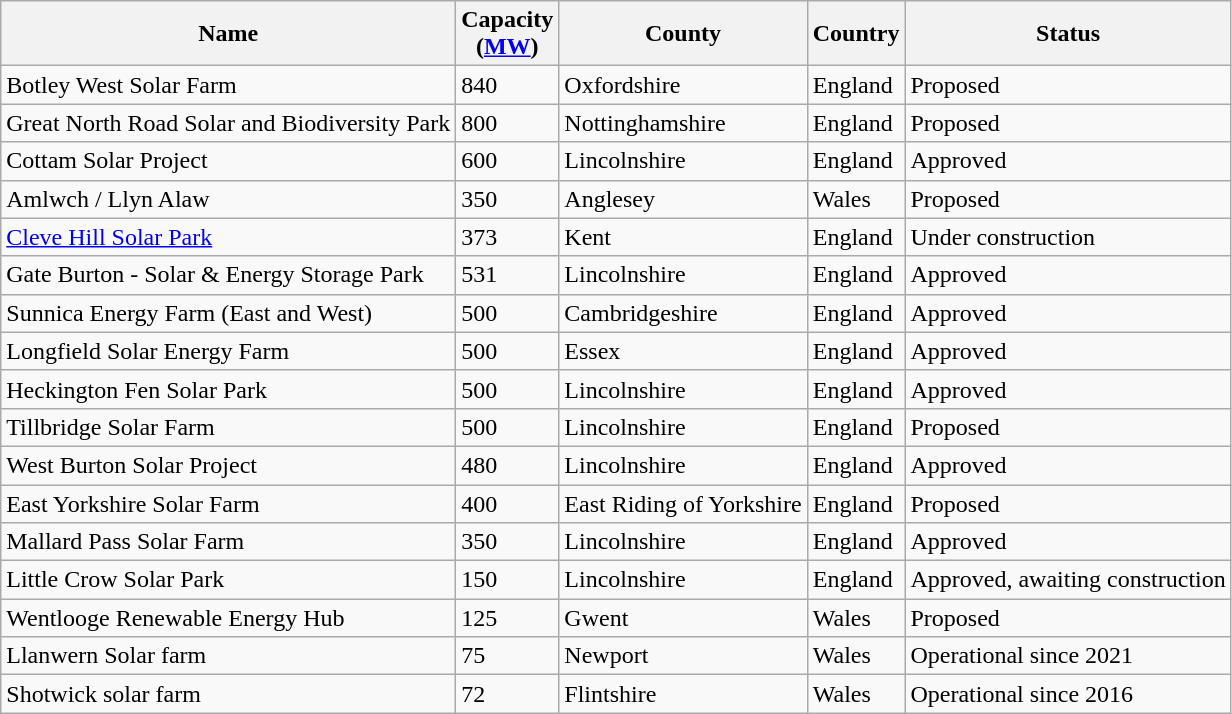<table class="wikitable sortable col2right">
<tr>
<th>Name</th>
<th>Capacity<br>(<a href='#'>MW</a>)</th>
<th>County</th>
<th>Country</th>
<th>Status</th>
</tr>
<tr>
<td>Botley West Solar Farm</td>
<td>840</td>
<td>Oxfordshire</td>
<td>England</td>
<td>Proposed</td>
</tr>
<tr>
<td>Great North Road Solar and Biodiversity Park</td>
<td>800</td>
<td>Nottinghamshire</td>
<td>England</td>
<td>Proposed</td>
</tr>
<tr>
<td>Cottam Solar Project</td>
<td>600</td>
<td>Lincolnshire</td>
<td>England</td>
<td>Approved</td>
</tr>
<tr>
<td>Amlwch / Llyn Alaw</td>
<td>350</td>
<td>Anglesey</td>
<td>Wales</td>
<td>Proposed</td>
</tr>
<tr>
<td><a href='#'>Cleve Hill Solar Park</a></td>
<td>373</td>
<td>Kent</td>
<td>England</td>
<td>Under construction</td>
</tr>
<tr>
<td>Gate Burton - Solar & Energy Storage Park</td>
<td>531</td>
<td>Lincolnshire</td>
<td>England</td>
<td>Approved</td>
</tr>
<tr>
<td>Sunnica Energy Farm (East and West)</td>
<td>500</td>
<td>Cambridgeshire</td>
<td>England</td>
<td>Approved</td>
</tr>
<tr>
<td>Longfield Solar Energy Farm</td>
<td>500</td>
<td>Essex</td>
<td>England</td>
<td>Approved</td>
</tr>
<tr>
<td>Heckington Fen Solar Park</td>
<td>500</td>
<td>Lincolnshire</td>
<td>England</td>
<td>Approved</td>
</tr>
<tr>
<td>Tillbridge Solar Farm</td>
<td>500</td>
<td>Lincolnshire</td>
<td>England</td>
<td>Proposed</td>
</tr>
<tr>
<td>West Burton Solar Project</td>
<td>480</td>
<td>Lincolnshire</td>
<td>England</td>
<td>Approved</td>
</tr>
<tr>
<td>East Yorkshire Solar Farm</td>
<td>400</td>
<td>East Riding of Yorkshire</td>
<td>England</td>
<td>Proposed</td>
</tr>
<tr>
<td>Mallard Pass Solar Farm</td>
<td>350</td>
<td>Lincolnshire</td>
<td>England</td>
<td>Approved</td>
</tr>
<tr>
<td>Little Crow Solar Park</td>
<td>150</td>
<td>Lincolnshire</td>
<td>England</td>
<td>Approved, awaiting construction</td>
</tr>
<tr>
<td>Wentlooge Renewable Energy Hub</td>
<td>125</td>
<td>Gwent</td>
<td>Wales</td>
<td>Proposed</td>
</tr>
<tr>
<td>Llanwern Solar farm</td>
<td>75</td>
<td>Newport</td>
<td>Wales</td>
<td>Operational since 2021</td>
</tr>
<tr>
<td>Shotwick solar farm</td>
<td>72</td>
<td>Flintshire</td>
<td>Wales</td>
<td>Operational since 2016</td>
</tr>
</table>
